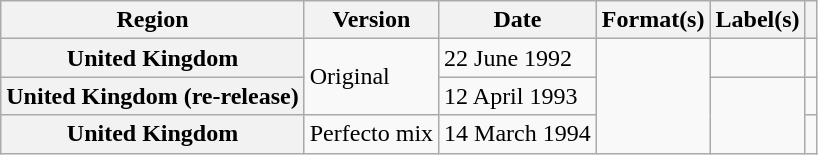<table class="wikitable plainrowheaders">
<tr>
<th scope="col">Region</th>
<th scope="col">Version</th>
<th scope="col">Date</th>
<th scope="col">Format(s)</th>
<th scope="col">Label(s)</th>
<th scope="col"></th>
</tr>
<tr>
<th scope="row">United Kingdom</th>
<td rowspan="2">Original</td>
<td>22 June 1992</td>
<td rowspan="3"></td>
<td></td>
<td></td>
</tr>
<tr>
<th scope="row">United Kingdom (re-release)</th>
<td>12 April 1993</td>
<td rowspan="2"></td>
<td></td>
</tr>
<tr>
<th scope="row">United Kingdom</th>
<td>Perfecto mix</td>
<td>14 March 1994</td>
<td></td>
</tr>
</table>
